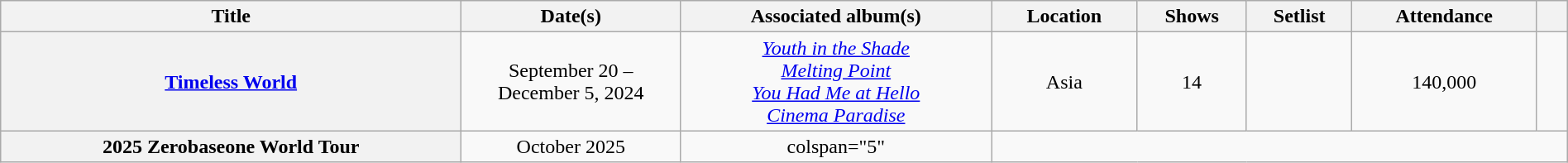<table class="wikitable plainrowheaders sortable" style="text-align:center" width="100%">
<tr>
<th scope="col">Title</th>
<th scope="col" width="14%">Date(s)</th>
<th scope="col">Associated album(s)</th>
<th scope="col">Location</th>
<th scope="col">Shows</th>
<th scope="col">Setlist</th>
<th scope="col">Attendance</th>
<th scope="col" width="2%" class="unsortable"></th>
</tr>
<tr>
<th scope="row"><a href='#'>Timeless World</a></th>
<td>September 20 – December 5, 2024</td>
<td><em><a href='#'>Youth in the Shade</a></em><br><em><a href='#'>Melting Point</a></em><br><em><a href='#'>You Had Me at Hello</a></em><br><em><a href='#'>Cinema Paradise</a></em></td>
<td>Asia</td>
<td>14</td>
<td></td>
<td>140,000</td>
<td></td>
</tr>
<tr>
<th scope="row">2025 Zerobaseone World Tour</th>
<td>October 2025</td>
<td>colspan="5" </td>
</tr>
</table>
